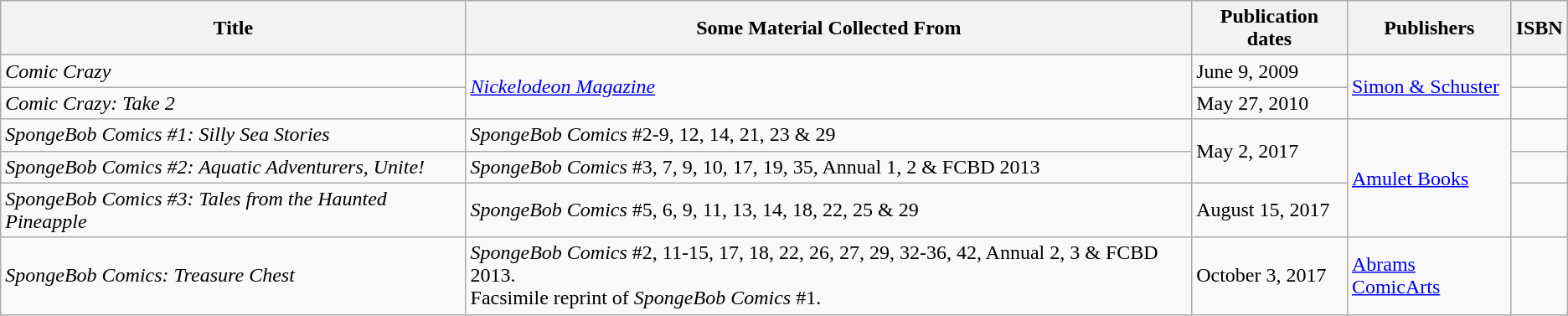<table class="wikitable">
<tr>
<th>Title</th>
<th>Some Material Collected From</th>
<th>Publication dates</th>
<th>Publishers</th>
<th>ISBN</th>
</tr>
<tr>
<td><em>Comic Crazy</em></td>
<td rowspan="2"><em><a href='#'>Nickelodeon Magazine</a></em></td>
<td>June 9, 2009</td>
<td rowspan="2"><a href='#'>Simon & Schuster</a></td>
<td></td>
</tr>
<tr>
<td><em>Comic Crazy: Take 2</em></td>
<td>May 27, 2010</td>
<td></td>
</tr>
<tr>
<td><em>SpongeBob Comics #1: Silly Sea Stories</em></td>
<td><em>SpongeBob Comics</em> #2-9, 12, 14, 21, 23 & 29</td>
<td rowspan="2">May 2, 2017</td>
<td rowspan="3"><a href='#'>Amulet Books</a></td>
<td></td>
</tr>
<tr>
<td><em>SpongeBob Comics #2: Aquatic Adventurers, Unite!</em></td>
<td><em>SpongeBob Comics</em> #3, 7, 9, 10, 17, 19, 35, Annual 1, 2 & FCBD 2013</td>
<td></td>
</tr>
<tr>
<td><em>SpongeBob Comics #3: Tales from the Haunted Pineapple</em></td>
<td><em>SpongeBob Comics</em> #5, 6, 9, 11, 13, 14, 18, 22, 25 & 29</td>
<td>August 15, 2017</td>
<td></td>
</tr>
<tr>
<td><em>SpongeBob Comics: Treasure Chest</em></td>
<td><em>SpongeBob Comics</em> #2, 11-15, 17, 18, 22, 26, 27, 29, 32-36, 42, Annual 2, 3 & FCBD 2013. <br> Facsimile reprint of <em>SpongeBob Comics</em> #1.</td>
<td>October 3, 2017</td>
<td><a href='#'>Abrams ComicArts</a></td>
<td></td>
</tr>
</table>
